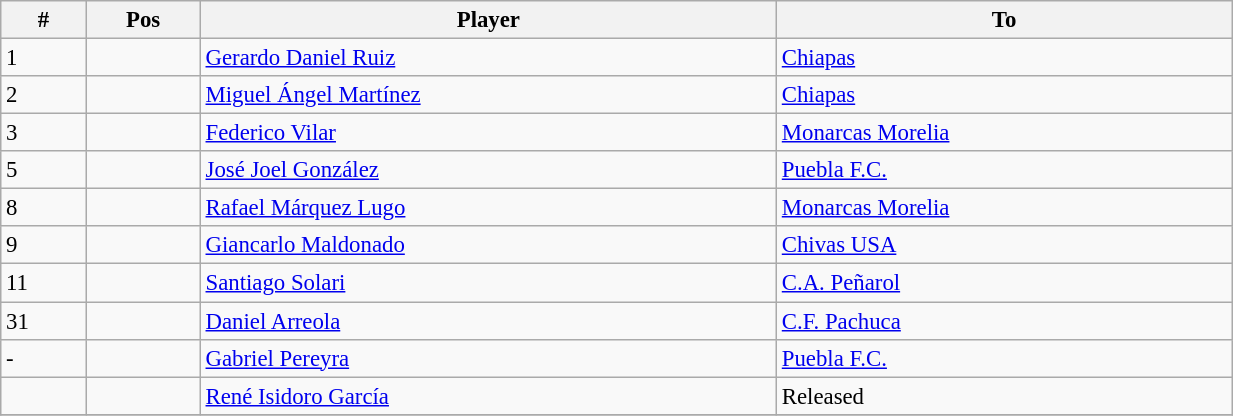<table class="wikitable" style="width:65%; text-align:center; font-size:95%; text-align:left;">
<tr>
<th><strong>#</strong></th>
<th><strong>Pos</strong></th>
<th><strong>Player</strong></th>
<th><strong>To</strong></th>
</tr>
<tr>
<td>1</td>
<td></td>
<td> <a href='#'>Gerardo Daniel Ruiz</a></td>
<td> <a href='#'>Chiapas</a></td>
</tr>
<tr>
<td>2</td>
<td></td>
<td> <a href='#'>Miguel Ángel Martínez</a></td>
<td> <a href='#'>Chiapas</a></td>
</tr>
<tr>
<td>3</td>
<td></td>
<td> <a href='#'>Federico Vilar</a></td>
<td> <a href='#'>Monarcas Morelia</a></td>
</tr>
<tr>
<td>5</td>
<td></td>
<td> <a href='#'>José Joel González</a></td>
<td> <a href='#'>Puebla F.C.</a></td>
</tr>
<tr>
<td>8</td>
<td></td>
<td> <a href='#'>Rafael Márquez Lugo</a></td>
<td> <a href='#'>Monarcas Morelia</a></td>
</tr>
<tr>
<td>9</td>
<td></td>
<td> <a href='#'>Giancarlo Maldonado</a></td>
<td> <a href='#'>Chivas USA</a></td>
</tr>
<tr>
<td>11</td>
<td></td>
<td> <a href='#'>Santiago Solari</a></td>
<td> <a href='#'>C.A. Peñarol</a></td>
</tr>
<tr>
<td>31</td>
<td></td>
<td> <a href='#'>Daniel Arreola</a></td>
<td> <a href='#'>C.F. Pachuca</a></td>
</tr>
<tr>
<td>-</td>
<td></td>
<td> <a href='#'>Gabriel Pereyra</a></td>
<td> <a href='#'>Puebla F.C.</a></td>
</tr>
<tr>
<td></td>
<td></td>
<td> <a href='#'>René Isidoro García</a></td>
<td>Released</td>
</tr>
<tr>
</tr>
</table>
